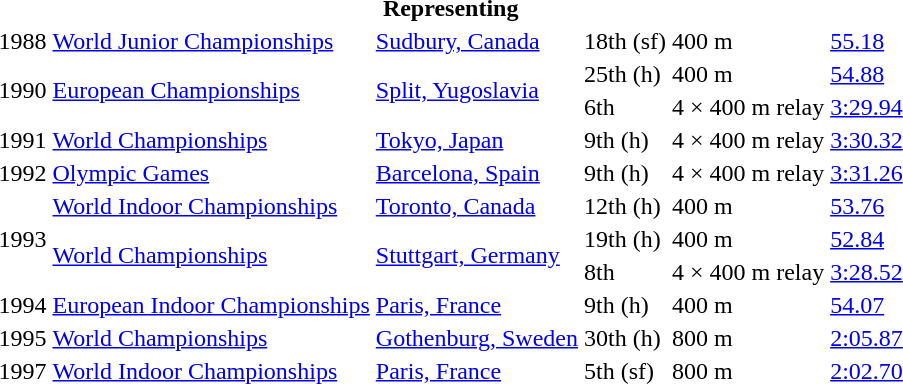<table>
<tr>
<th colspan="6">Representing </th>
</tr>
<tr>
<td>1988</td>
<td><a href='#'>World Junior Championships</a></td>
<td><a href='#'>Sudbury, Canada</a></td>
<td>18th (sf)</td>
<td>400 m</td>
<td><a href='#'>55.18</a></td>
</tr>
<tr>
<td rowspan=2>1990</td>
<td rowspan=2><a href='#'>European Championships</a></td>
<td rowspan=2><a href='#'>Split, Yugoslavia</a></td>
<td>25th (h)</td>
<td>400 m</td>
<td><a href='#'>54.88</a></td>
</tr>
<tr>
<td>6th</td>
<td>4 × 400 m relay</td>
<td><a href='#'>3:29.94</a></td>
</tr>
<tr>
<td>1991</td>
<td><a href='#'>World Championships</a></td>
<td><a href='#'>Tokyo, Japan</a></td>
<td>9th (h)</td>
<td>4 × 400 m relay</td>
<td><a href='#'>3:30.32</a></td>
</tr>
<tr>
<td>1992</td>
<td><a href='#'>Olympic Games</a></td>
<td><a href='#'>Barcelona, Spain</a></td>
<td>9th (h)</td>
<td>4 × 400 m relay</td>
<td><a href='#'>3:31.26</a></td>
</tr>
<tr>
<td rowspan=3>1993</td>
<td><a href='#'>World Indoor Championships</a></td>
<td><a href='#'>Toronto, Canada</a></td>
<td>12th (h)</td>
<td>400 m</td>
<td><a href='#'>53.76</a></td>
</tr>
<tr>
<td rowspan=2><a href='#'>World Championships</a></td>
<td rowspan=2><a href='#'>Stuttgart, Germany</a></td>
<td>19th (h)</td>
<td>400 m</td>
<td><a href='#'>52.84</a></td>
</tr>
<tr>
<td>8th</td>
<td>4 × 400 m relay</td>
<td><a href='#'>3:28.52</a></td>
</tr>
<tr>
<td>1994</td>
<td><a href='#'>European Indoor Championships</a></td>
<td><a href='#'>Paris, France</a></td>
<td>9th (h)</td>
<td>400 m</td>
<td><a href='#'>54.07</a></td>
</tr>
<tr>
<td>1995</td>
<td><a href='#'>World Championships</a></td>
<td><a href='#'>Gothenburg, Sweden</a></td>
<td>30th (h)</td>
<td>800 m</td>
<td><a href='#'>2:05.87</a></td>
</tr>
<tr>
<td>1997</td>
<td><a href='#'>World Indoor Championships</a></td>
<td><a href='#'>Paris, France</a></td>
<td>5th (sf)</td>
<td>800 m</td>
<td><a href='#'>2:02.70</a></td>
</tr>
</table>
